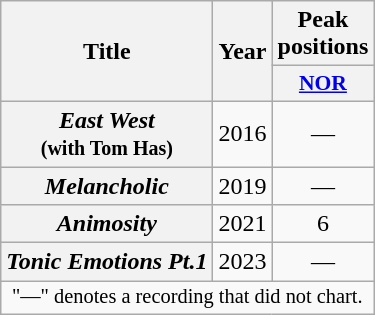<table class="wikitable plainrowheaders" style="text-align:center">
<tr>
<th scope="col" rowspan="2">Title</th>
<th scope="col" rowspan="2">Year</th>
<th scope="col" colspan="1">Peak positions</th>
</tr>
<tr>
<th scope="col" style="width:3em;font-size:90%;"><a href='#'>NOR</a><br></th>
</tr>
<tr>
<th scope="row"><em>East West</em> <br><small>(with Tom Has)</small></th>
<td>2016</td>
<td>—</td>
</tr>
<tr>
<th scope="row"><em>Melancholic</em></th>
<td>2019</td>
<td>—</td>
</tr>
<tr>
<th scope="row"><em>Animosity</em></th>
<td>2021</td>
<td>6</td>
</tr>
<tr>
<th scope="row"><em>Tonic Emotions Pt.1</em></th>
<td>2023</td>
<td>—</td>
</tr>
<tr>
<td colspan="5" style="font-size:85%">"—" denotes a recording that did not chart.</td>
</tr>
</table>
